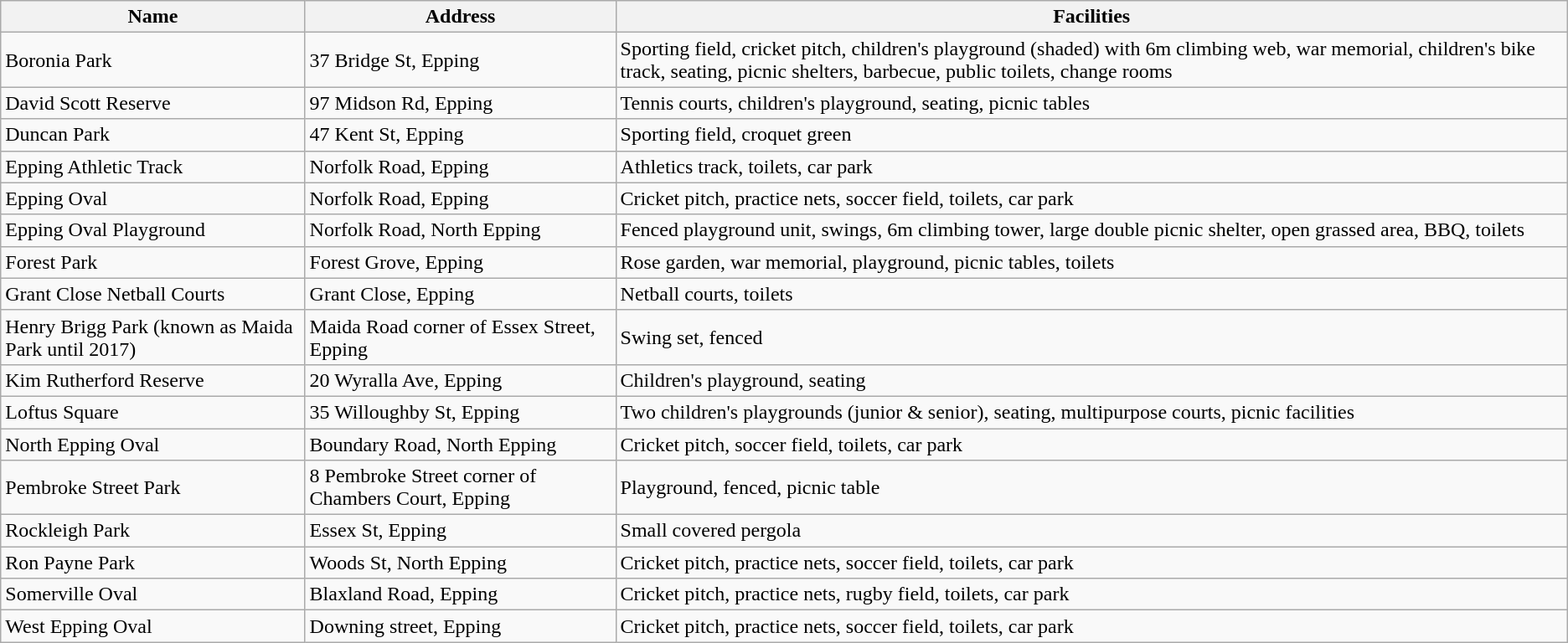<table class="wikitable">
<tr>
<th>Name</th>
<th>Address</th>
<th>Facilities</th>
</tr>
<tr>
<td>Boronia Park</td>
<td>37 Bridge St, Epping</td>
<td>Sporting field, cricket pitch, children's playground (shaded) with 6m climbing web, war memorial, children's bike track, seating, picnic shelters, barbecue, public toilets, change rooms</td>
</tr>
<tr>
<td>David Scott Reserve</td>
<td>97 Midson Rd, Epping</td>
<td>Tennis courts, children's playground, seating, picnic tables</td>
</tr>
<tr>
<td>Duncan Park</td>
<td>47 Kent St, Epping</td>
<td>Sporting field, croquet green</td>
</tr>
<tr>
<td>Epping Athletic Track</td>
<td>Norfolk Road, Epping</td>
<td>Athletics track, toilets, car park</td>
</tr>
<tr>
<td>Epping Oval</td>
<td>Norfolk Road, Epping</td>
<td>Cricket pitch, practice nets, soccer field, toilets, car park</td>
</tr>
<tr>
<td>Epping Oval Playground</td>
<td>Norfolk Road, North Epping</td>
<td>Fenced playground unit, swings, 6m climbing tower, large double picnic shelter, open grassed area, BBQ, toilets</td>
</tr>
<tr>
<td>Forest Park</td>
<td>Forest Grove, Epping</td>
<td>Rose garden, war memorial, playground, picnic tables, toilets</td>
</tr>
<tr>
<td>Grant Close Netball Courts</td>
<td>Grant Close, Epping</td>
<td>Netball courts, toilets</td>
</tr>
<tr>
<td>Henry Brigg Park (known as Maida Park until 2017)</td>
<td>Maida Road corner of Essex Street, Epping</td>
<td>Swing set, fenced</td>
</tr>
<tr>
<td>Kim Rutherford Reserve</td>
<td>20 Wyralla Ave, Epping</td>
<td>Children's playground, seating</td>
</tr>
<tr>
<td>Loftus Square</td>
<td>35 Willoughby St, Epping</td>
<td>Two children's playgrounds (junior & senior), seating, multipurpose courts, picnic facilities</td>
</tr>
<tr>
<td>North Epping Oval</td>
<td>Boundary Road, North Epping</td>
<td>Cricket pitch, soccer field, toilets, car park</td>
</tr>
<tr>
<td>Pembroke Street Park</td>
<td>8 Pembroke Street corner of Chambers Court, Epping</td>
<td>Playground, fenced, picnic table</td>
</tr>
<tr>
<td>Rockleigh Park</td>
<td>Essex St, Epping</td>
<td>Small covered pergola</td>
</tr>
<tr>
<td>Ron Payne Park</td>
<td>Woods St, North Epping</td>
<td>Cricket pitch, practice nets, soccer field, toilets, car park</td>
</tr>
<tr>
<td>Somerville Oval</td>
<td>Blaxland Road, Epping</td>
<td>Cricket pitch, practice nets, rugby field, toilets, car park</td>
</tr>
<tr>
<td>West Epping Oval</td>
<td>Downing street, Epping</td>
<td>Cricket pitch, practice nets, soccer field, toilets, car park</td>
</tr>
</table>
